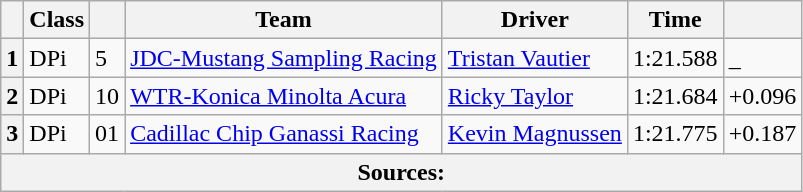<table class="wikitable">
<tr>
<th scope="col"></th>
<th scope="col">Class</th>
<th scope="col"></th>
<th scope="col">Team</th>
<th scope="col">Driver</th>
<th scope="col">Time</th>
<th scope="col"></th>
</tr>
<tr>
<th scope="row">1</th>
<td>DPi</td>
<td>5</td>
<td><a href='#'>JDC-Mustang Sampling Racing</a></td>
<td><a href='#'>Tristan Vautier</a></td>
<td>1:21.588</td>
<td>_</td>
</tr>
<tr>
<th scope="row">2</th>
<td>DPi</td>
<td>10</td>
<td><a href='#'>WTR-Konica Minolta Acura</a></td>
<td><a href='#'>Ricky Taylor</a></td>
<td>1:21.684</td>
<td>+0.096</td>
</tr>
<tr>
<th scope="row">3</th>
<td>DPi</td>
<td>01</td>
<td><a href='#'>Cadillac Chip Ganassi Racing</a></td>
<td><a href='#'>Kevin Magnussen</a></td>
<td>1:21.775</td>
<td>+0.187</td>
</tr>
<tr>
<th colspan="7">Sources:</th>
</tr>
</table>
